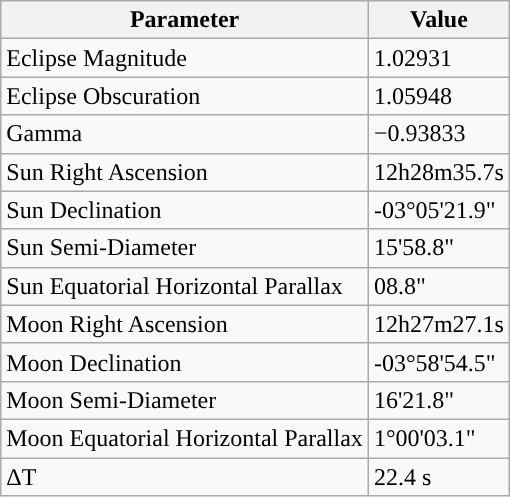<table class="wikitable">
<tr>
<th>Parameter</th>
<th>Value</th>
</tr>
<tr>
<td>Eclipse Magnitude</td>
<td>1.02931</td>
</tr>
<tr>
<td>Eclipse Obscuration</td>
<td>1.05948</td>
</tr>
<tr>
<td>Gamma</td>
<td>−0.93833</td>
</tr>
<tr>
<td>Sun Right Ascension</td>
<td>12h28m35.7s</td>
</tr>
<tr>
<td>Sun Declination</td>
<td>-03°05'21.9"</td>
</tr>
<tr>
<td>Sun Semi-Diameter</td>
<td>15'58.8"</td>
</tr>
<tr>
<td>Sun Equatorial Horizontal Parallax</td>
<td>08.8"</td>
</tr>
<tr>
<td>Moon Right Ascension</td>
<td>12h27m27.1s</td>
</tr>
<tr>
<td>Moon Declination</td>
<td>-03°58'54.5"</td>
</tr>
<tr>
<td>Moon Semi-Diameter</td>
<td>16'21.8"</td>
</tr>
<tr>
<td>Moon Equatorial Horizontal Parallax</td>
<td>1°00'03.1"</td>
</tr>
<tr>
<td>ΔT</td>
<td>22.4 s</td>
</tr>
</table>
